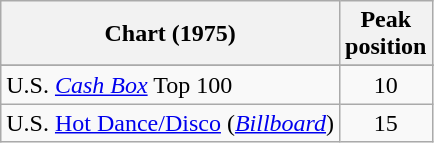<table class="wikitable sortable">
<tr>
<th align="left">Chart (1975)</th>
<th align="left">Peak<br>position</th>
</tr>
<tr>
</tr>
<tr>
</tr>
<tr>
</tr>
<tr>
</tr>
<tr>
<td align="left">U.S. <em><a href='#'>Cash Box</a></em> Top 100</td>
<td style="text-align:center;">10</td>
</tr>
<tr>
<td align="left">U.S. <a href='#'>Hot Dance/Disco</a> (<em><a href='#'>Billboard</a></em>)</td>
<td style="text-align:center;">15</td>
</tr>
</table>
